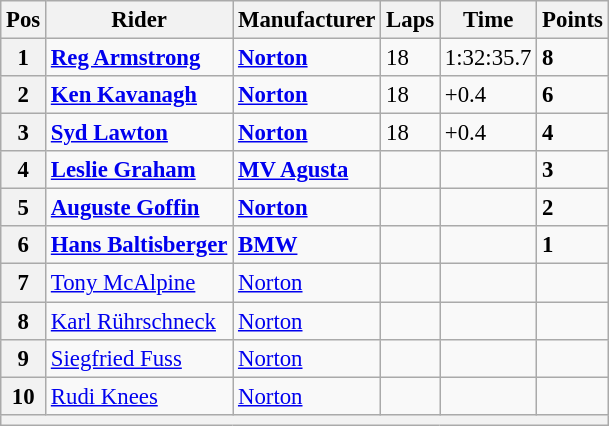<table class="wikitable" style="font-size: 95%;">
<tr>
<th>Pos</th>
<th>Rider</th>
<th>Manufacturer</th>
<th>Laps</th>
<th>Time</th>
<th>Points</th>
</tr>
<tr>
<th>1</th>
<td> <strong><a href='#'>Reg Armstrong</a></strong></td>
<td><strong><a href='#'>Norton</a></strong></td>
<td>18</td>
<td>1:32:35.7</td>
<td><strong>8</strong></td>
</tr>
<tr>
<th>2</th>
<td> <strong><a href='#'>Ken Kavanagh</a></strong></td>
<td><strong><a href='#'>Norton</a></strong></td>
<td>18</td>
<td>+0.4</td>
<td><strong>6</strong></td>
</tr>
<tr>
<th>3</th>
<td> <strong><a href='#'>Syd Lawton</a></strong></td>
<td><strong><a href='#'>Norton</a></strong></td>
<td>18</td>
<td>+0.4</td>
<td><strong>4</strong></td>
</tr>
<tr>
<th>4</th>
<td> <strong><a href='#'>Leslie Graham</a></strong></td>
<td><strong><a href='#'>MV Agusta</a></strong></td>
<td></td>
<td></td>
<td><strong>3</strong></td>
</tr>
<tr>
<th>5</th>
<td> <strong><a href='#'>Auguste Goffin</a></strong></td>
<td><strong><a href='#'>Norton</a></strong></td>
<td></td>
<td></td>
<td><strong>2</strong></td>
</tr>
<tr>
<th>6</th>
<td> <strong><a href='#'>Hans Baltisberger</a></strong></td>
<td><strong><a href='#'>BMW</a></strong></td>
<td></td>
<td></td>
<td><strong>1</strong></td>
</tr>
<tr>
<th>7</th>
<td> <a href='#'>Tony McAlpine</a></td>
<td><a href='#'>Norton</a></td>
<td></td>
<td></td>
<td></td>
</tr>
<tr>
<th>8</th>
<td> <a href='#'>Karl Rührschneck</a></td>
<td><a href='#'>Norton</a></td>
<td></td>
<td></td>
<td></td>
</tr>
<tr>
<th>9</th>
<td> <a href='#'>Siegfried Fuss</a></td>
<td><a href='#'>Norton</a></td>
<td></td>
<td></td>
<td></td>
</tr>
<tr>
<th>10</th>
<td> <a href='#'>Rudi Knees</a></td>
<td><a href='#'>Norton</a></td>
<td></td>
<td></td>
<td></td>
</tr>
<tr>
<th colspan=6></th>
</tr>
</table>
